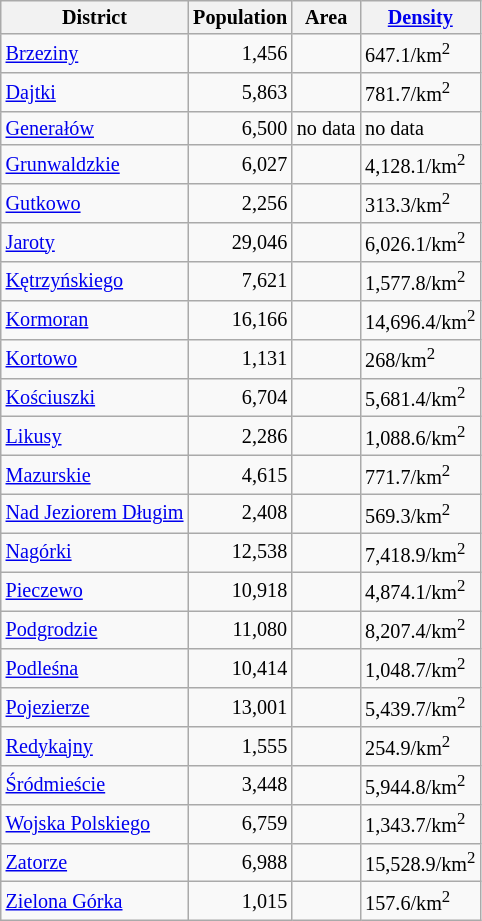<table class="wikitable sortable" style="font-size:84%">
<tr>
<th>District</th>
<th>Population</th>
<th>Area</th>
<th data-sort-type="number"><a href='#'>Density</a></th>
</tr>
<tr>
<td><a href='#'>Brzeziny</a></td>
<td align="right">1,456</td>
<td></td>
<td>647.1/km<sup>2</sup></td>
</tr>
<tr>
<td><a href='#'>Dajtki</a></td>
<td align="right">5,863</td>
<td></td>
<td>781.7/km<sup>2</sup></td>
</tr>
<tr>
<td><a href='#'>Generałów</a></td>
<td align="right">6,500</td>
<td>no data</td>
<td>no data</td>
</tr>
<tr>
<td><a href='#'>Grunwaldzkie</a></td>
<td align="right">6,027</td>
<td></td>
<td>4,128.1/km<sup>2</sup></td>
</tr>
<tr>
<td><a href='#'>Gutkowo</a></td>
<td align="right">2,256</td>
<td></td>
<td>313.3/km<sup>2</sup></td>
</tr>
<tr>
<td><a href='#'>Jaroty</a></td>
<td align="right">29,046</td>
<td></td>
<td>6,026.1/km<sup>2</sup></td>
</tr>
<tr>
<td><a href='#'>Kętrzyńskiego</a></td>
<td align="right">7,621</td>
<td></td>
<td>1,577.8/km<sup>2</sup></td>
</tr>
<tr>
<td><a href='#'>Kormoran</a></td>
<td align="right">16,166</td>
<td></td>
<td>14,696.4/km<sup>2</sup></td>
</tr>
<tr>
<td><a href='#'>Kortowo</a></td>
<td align="right">1,131</td>
<td></td>
<td>268/km<sup>2</sup></td>
</tr>
<tr>
<td><a href='#'>Kościuszki</a></td>
<td align="right">6,704</td>
<td></td>
<td>5,681.4/km<sup>2</sup></td>
</tr>
<tr>
<td><a href='#'>Likusy</a></td>
<td align="right">2,286</td>
<td></td>
<td>1,088.6/km<sup>2</sup></td>
</tr>
<tr>
<td><a href='#'>Mazurskie</a></td>
<td align="right">4,615</td>
<td></td>
<td>771.7/km<sup>2</sup></td>
</tr>
<tr>
<td><a href='#'>Nad Jeziorem Długim</a></td>
<td align="right">2,408</td>
<td></td>
<td>569.3/km<sup>2</sup></td>
</tr>
<tr>
<td><a href='#'>Nagórki</a></td>
<td align="right">12,538</td>
<td></td>
<td>7,418.9/km<sup>2</sup></td>
</tr>
<tr>
<td><a href='#'>Pieczewo</a></td>
<td align="right">10,918</td>
<td></td>
<td>4,874.1/km<sup>2</sup></td>
</tr>
<tr>
<td><a href='#'>Podgrodzie</a></td>
<td align="right">11,080</td>
<td></td>
<td>8,207.4/km<sup>2</sup></td>
</tr>
<tr>
<td><a href='#'>Podleśna</a></td>
<td align="right">10,414</td>
<td></td>
<td>1,048.7/km<sup>2</sup></td>
</tr>
<tr>
<td><a href='#'>Pojezierze</a></td>
<td align="right">13,001</td>
<td></td>
<td>5,439.7/km<sup>2</sup></td>
</tr>
<tr>
<td><a href='#'>Redykajny</a></td>
<td align="right">1,555</td>
<td></td>
<td>254.9/km<sup>2</sup></td>
</tr>
<tr>
<td><a href='#'>Śródmieście</a></td>
<td align="right">3,448</td>
<td></td>
<td>5,944.8/km<sup>2</sup></td>
</tr>
<tr>
<td><a href='#'>Wojska Polskiego</a></td>
<td align="right">6,759</td>
<td></td>
<td>1,343.7/km<sup>2</sup></td>
</tr>
<tr>
<td><a href='#'>Zatorze</a></td>
<td align="right">6,988</td>
<td></td>
<td>15,528.9/km<sup>2</sup></td>
</tr>
<tr>
<td><a href='#'>Zielona Górka</a></td>
<td align="right">1,015</td>
<td></td>
<td>157.6/km<sup>2</sup></td>
</tr>
</table>
